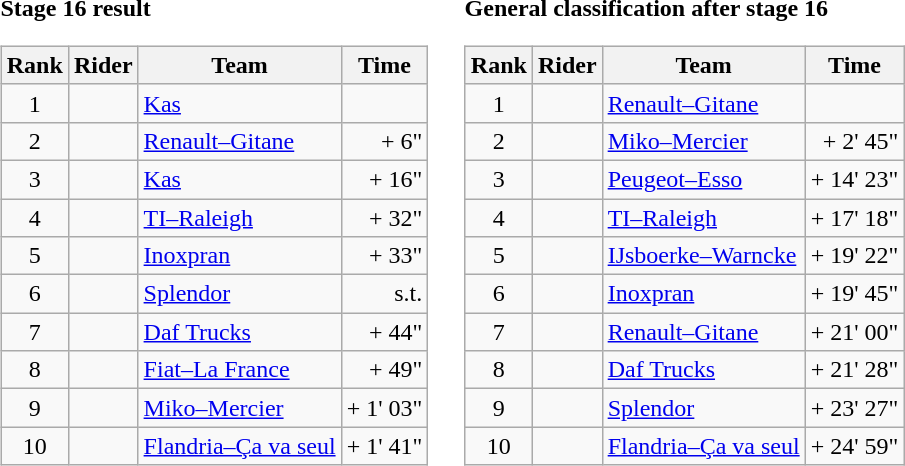<table>
<tr>
<td><strong>Stage 16 result</strong><br><table class="wikitable">
<tr>
<th scope="col">Rank</th>
<th scope="col">Rider</th>
<th scope="col">Team</th>
<th scope="col">Time</th>
</tr>
<tr>
<td style="text-align:center;">1</td>
<td></td>
<td><a href='#'>Kas</a></td>
<td style="text-align:right;"></td>
</tr>
<tr>
<td style="text-align:center;">2</td>
<td></td>
<td><a href='#'>Renault–Gitane</a></td>
<td style="text-align:right;">+ 6"</td>
</tr>
<tr>
<td style="text-align:center;">3</td>
<td></td>
<td><a href='#'>Kas</a></td>
<td style="text-align:right;">+ 16"</td>
</tr>
<tr>
<td style="text-align:center;">4</td>
<td></td>
<td><a href='#'>TI–Raleigh</a></td>
<td style="text-align:right;">+ 32"</td>
</tr>
<tr>
<td style="text-align:center;">5</td>
<td></td>
<td><a href='#'>Inoxpran</a></td>
<td style="text-align:right;">+ 33"</td>
</tr>
<tr>
<td style="text-align:center;">6</td>
<td></td>
<td><a href='#'>Splendor</a></td>
<td style="text-align:right;">s.t.</td>
</tr>
<tr>
<td style="text-align:center;">7</td>
<td></td>
<td><a href='#'>Daf Trucks</a></td>
<td style="text-align:right;">+ 44"</td>
</tr>
<tr>
<td style="text-align:center;">8</td>
<td></td>
<td><a href='#'>Fiat–La France</a></td>
<td style="text-align:right;">+ 49"</td>
</tr>
<tr>
<td style="text-align:center;">9</td>
<td></td>
<td><a href='#'>Miko–Mercier</a></td>
<td style="text-align:right;">+ 1' 03"</td>
</tr>
<tr>
<td style="text-align:center;">10</td>
<td></td>
<td><a href='#'>Flandria–Ça va seul</a></td>
<td style="text-align:right;">+ 1' 41"</td>
</tr>
</table>
</td>
<td></td>
<td><strong>General classification after stage 16</strong><br><table class="wikitable">
<tr>
<th scope="col">Rank</th>
<th scope="col">Rider</th>
<th scope="col">Team</th>
<th scope="col">Time</th>
</tr>
<tr>
<td style="text-align:center;">1</td>
<td> </td>
<td><a href='#'>Renault–Gitane</a></td>
<td style="text-align:right;"></td>
</tr>
<tr>
<td style="text-align:center;">2</td>
<td></td>
<td><a href='#'>Miko–Mercier</a></td>
<td style="text-align:right;">+ 2' 45"</td>
</tr>
<tr>
<td style="text-align:center;">3</td>
<td></td>
<td><a href='#'>Peugeot–Esso</a></td>
<td style="text-align:right;">+ 14' 23"</td>
</tr>
<tr>
<td style="text-align:center;">4</td>
<td></td>
<td><a href='#'>TI–Raleigh</a></td>
<td style="text-align:right;">+ 17' 18"</td>
</tr>
<tr>
<td style="text-align:center;">5</td>
<td></td>
<td><a href='#'>IJsboerke–Warncke</a></td>
<td style="text-align:right;">+ 19' 22"</td>
</tr>
<tr>
<td style="text-align:center;">6</td>
<td></td>
<td><a href='#'>Inoxpran</a></td>
<td style="text-align:right;">+ 19' 45"</td>
</tr>
<tr>
<td style="text-align:center;">7</td>
<td></td>
<td><a href='#'>Renault–Gitane</a></td>
<td style="text-align:right;">+ 21' 00"</td>
</tr>
<tr>
<td style="text-align:center;">8</td>
<td></td>
<td><a href='#'>Daf Trucks</a></td>
<td style="text-align:right;">+ 21' 28"</td>
</tr>
<tr>
<td style="text-align:center;">9</td>
<td></td>
<td><a href='#'>Splendor</a></td>
<td style="text-align:right;">+ 23' 27"</td>
</tr>
<tr>
<td style="text-align:center;">10</td>
<td></td>
<td><a href='#'>Flandria–Ça va seul</a></td>
<td style="text-align:right;">+ 24' 59"</td>
</tr>
</table>
</td>
</tr>
</table>
